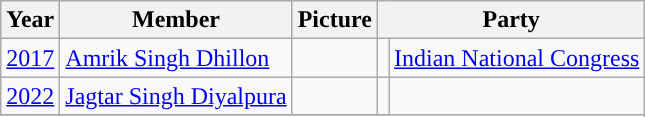<table class="wikitable sortable">
<tr>
<th>Year</th>
<th>Member</th>
<th>Picture</th>
<th colspan="2">Party</th>
</tr>
<tr>
<td><a href='#'>2017</a></td>
<td><a href='#'>Amrik Singh Dhillon</a></td>
<td></td>
<td style="background-color: "></td>
<td><a href='#'>Indian National Congress</a></td>
</tr>
<tr>
<td><a href='#'>2022</a></td>
<td><a href='#'>Jagtar Singh Diyalpura</a></td>
<td></td>
<td></td>
</tr>
<tr>
</tr>
</table>
